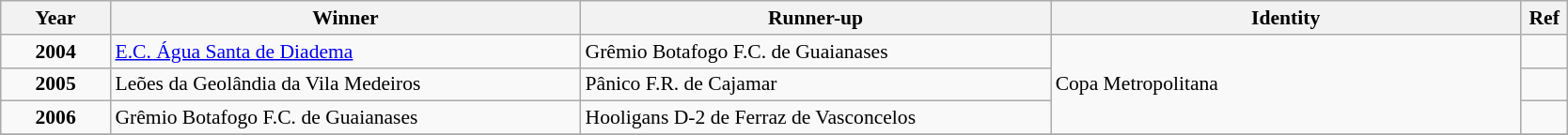<table class="wikitable sortable" style="width:88%; font-size:90%">
<tr>
<th width="7%"><strong>Year</strong></th>
<th width="30%"><strong>Winner</strong></th>
<th width="30%"><strong>Runner-up</strong></th>
<th width="30%"><strong>Identity</strong></th>
<th width="5%"><strong>Ref</strong></th>
</tr>
<tr>
<td align="center"><strong>2004</strong></td>
<td><a href='#'>E.C. Água Santa de Diadema</a></td>
<td>Grêmio Botafogo F.C. de Guaianases</td>
<td rowspan="3">Copa Metropolitana</td>
<td></td>
</tr>
<tr>
<td align="center"><strong>2005</strong></td>
<td>Leões da Geolândia da Vila Medeiros</td>
<td>Pânico F.R. de Cajamar</td>
<td></td>
</tr>
<tr>
<td align="center"><strong>2006</strong></td>
<td>Grêmio Botafogo F.C. de Guaianases</td>
<td>Hooligans D-2 de Ferraz de Vasconcelos</td>
<td></td>
</tr>
<tr>
</tr>
</table>
